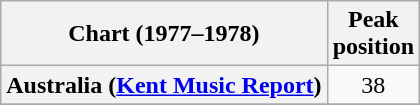<table class="wikitable sortable plainrowheaders" style="text-align:center">
<tr>
<th scope="col">Chart (1977–1978)</th>
<th scope="col">Peak<br>position</th>
</tr>
<tr>
<th scope="row">Australia (<a href='#'>Kent Music Report</a>)</th>
<td>38</td>
</tr>
<tr>
</tr>
</table>
